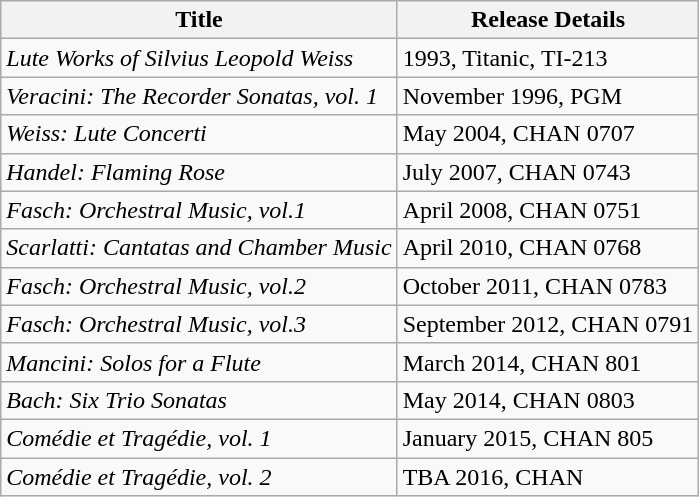<table class="wikitable">
<tr>
<th>Title</th>
<th>Release Details</th>
</tr>
<tr>
<td><em>Lute Works of Silvius Leopold Weiss</em></td>
<td>1993, Titanic, TI-213</td>
</tr>
<tr>
<td><em>Veracini: The Recorder Sonatas, vol. 1</em></td>
<td>November 1996, PGM</td>
</tr>
<tr>
<td><em>Weiss: Lute Concerti</em></td>
<td>May 2004, CHAN 0707</td>
</tr>
<tr>
<td><em>Handel: Flaming Rose</em></td>
<td>July 2007, CHAN 0743</td>
</tr>
<tr>
<td><em>Fasch: Orchestral Music, vol.1</em></td>
<td>April 2008, CHAN 0751</td>
</tr>
<tr>
<td><em>Scarlatti: Cantatas and Chamber Music</em></td>
<td>April 2010, CHAN 0768</td>
</tr>
<tr>
<td><em>Fasch: Orchestral Music, vol.2</em></td>
<td>October 2011, CHAN 0783</td>
</tr>
<tr>
<td><em>Fasch: Orchestral Music, vol.3</em></td>
<td>September 2012, CHAN 0791</td>
</tr>
<tr>
<td><em>Mancini: Solos for a Flute</em></td>
<td>March 2014, CHAN 801</td>
</tr>
<tr>
<td><em>Bach: Six Trio Sonatas</em></td>
<td>May 2014, CHAN 0803</td>
</tr>
<tr>
<td><em>Comédie et Tragédie, vol. 1</em></td>
<td>January 2015, CHAN 805</td>
</tr>
<tr>
<td><em>Comédie et Tragédie, vol. 2</em></td>
<td>TBA 2016, CHAN</td>
</tr>
</table>
